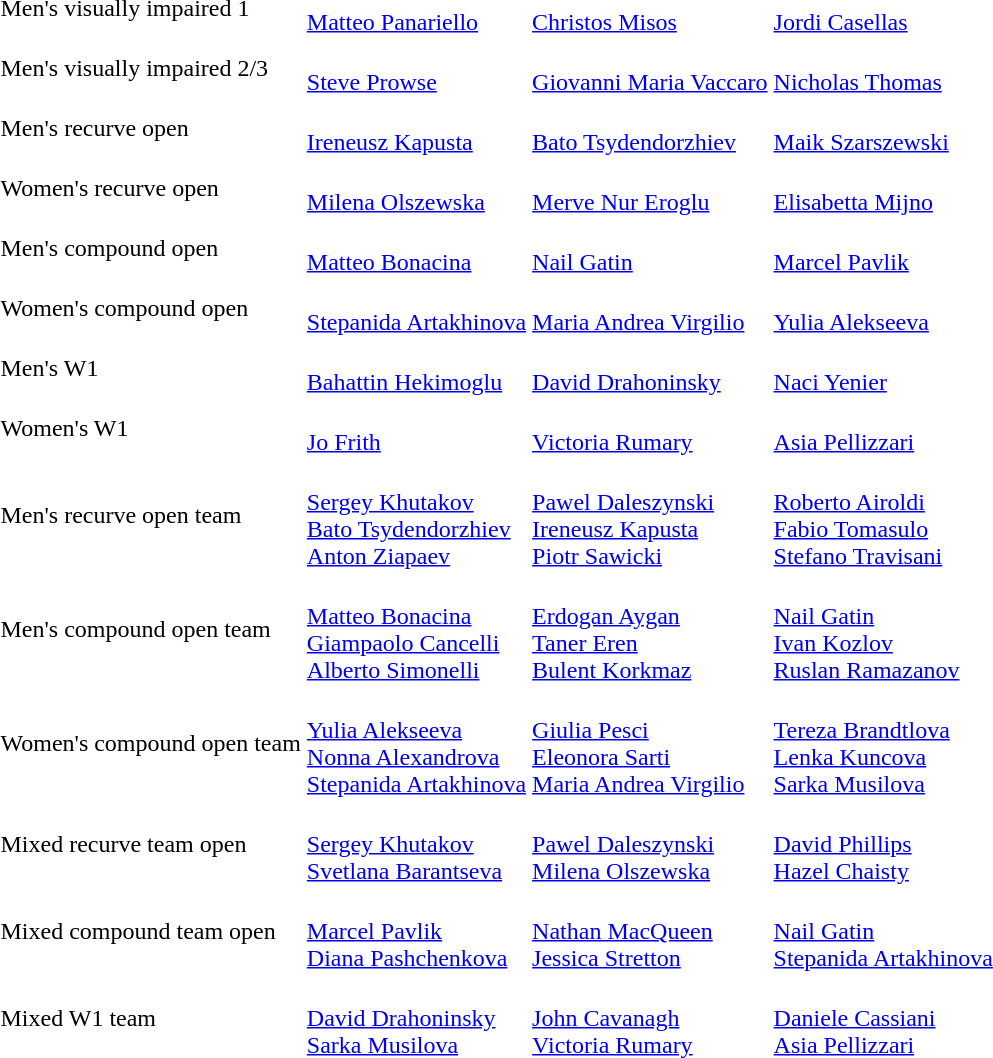<table>
<tr>
<td>Men's visually impaired 1</td>
<td><br><a href='#'>Matteo Panariello</a></td>
<td><br><a href='#'>Christos Misos</a></td>
<td><br><a href='#'>Jordi Casellas</a></td>
</tr>
<tr>
<td>Men's visually impaired 2/3</td>
<td><br><a href='#'>Steve Prowse</a></td>
<td><br><a href='#'>Giovanni Maria Vaccaro</a></td>
<td><br><a href='#'>Nicholas Thomas</a></td>
</tr>
<tr>
<td>Men's recurve open</td>
<td><br><a href='#'>Ireneusz Kapusta</a></td>
<td><br><a href='#'>Bato Tsydendorzhiev</a></td>
<td><br><a href='#'>Maik Szarszewski</a></td>
</tr>
<tr>
<td>Women's recurve open</td>
<td><br><a href='#'>Milena Olszewska</a></td>
<td><br><a href='#'>Merve Nur Eroglu</a></td>
<td><br><a href='#'>Elisabetta Mijno</a></td>
</tr>
<tr>
<td>Men's compound open</td>
<td><br><a href='#'>Matteo Bonacina</a></td>
<td><br><a href='#'>Nail Gatin</a></td>
<td><br><a href='#'>Marcel Pavlik</a></td>
</tr>
<tr>
<td>Women's compound open</td>
<td><br><a href='#'>Stepanida Artakhinova</a></td>
<td><br><a href='#'>Maria Andrea Virgilio</a></td>
<td><br><a href='#'>Yulia Alekseeva</a></td>
</tr>
<tr>
<td>Men's W1</td>
<td><br><a href='#'>Bahattin Hekimoglu</a></td>
<td><br><a href='#'>David Drahoninsky</a></td>
<td><br><a href='#'>Naci Yenier</a></td>
</tr>
<tr>
<td>Women's W1</td>
<td><br><a href='#'>Jo Frith</a></td>
<td><br><a href='#'>Victoria Rumary</a></td>
<td><br><a href='#'>Asia Pellizzari</a></td>
</tr>
<tr>
<td>Men's recurve open team</td>
<td><br><a href='#'>Sergey Khutakov</a><br><a href='#'>Bato Tsydendorzhiev</a><br><a href='#'>Anton Ziapaev</a></td>
<td><br><a href='#'>Pawel Daleszynski</a><br><a href='#'>Ireneusz Kapusta</a><br><a href='#'>Piotr Sawicki</a></td>
<td><br><a href='#'>Roberto Airoldi</a><br><a href='#'>Fabio Tomasulo</a><br><a href='#'>Stefano Travisani</a></td>
</tr>
<tr>
<td>Men's compound open team</td>
<td><br><a href='#'>Matteo Bonacina</a><br><a href='#'>Giampaolo Cancelli</a><br><a href='#'>Alberto Simonelli</a></td>
<td><br><a href='#'>Erdogan Aygan</a><br><a href='#'>Taner Eren</a><br><a href='#'>Bulent Korkmaz</a></td>
<td><br><a href='#'>Nail Gatin</a><br><a href='#'>Ivan Kozlov</a><br><a href='#'>Ruslan Ramazanov</a></td>
</tr>
<tr>
<td>Women's compound open team</td>
<td><br><a href='#'>Yulia Alekseeva</a><br><a href='#'>Nonna Alexandrova</a><br><a href='#'>Stepanida Artakhinova</a></td>
<td><br><a href='#'>Giulia Pesci</a><br><a href='#'>Eleonora Sarti</a><br><a href='#'>Maria Andrea Virgilio</a></td>
<td><br><a href='#'>Tereza Brandtlova</a><br><a href='#'>Lenka Kuncova</a><br><a href='#'>Sarka Musilova</a></td>
</tr>
<tr>
<td>Mixed recurve team open</td>
<td><br><a href='#'>Sergey Khutakov</a><br><a href='#'>Svetlana Barantseva</a></td>
<td><br><a href='#'>Pawel Daleszynski</a><br><a href='#'>Milena Olszewska</a></td>
<td><br><a href='#'>David Phillips</a><br><a href='#'>Hazel Chaisty</a></td>
</tr>
<tr>
<td>Mixed compound team open</td>
<td><br><a href='#'>Marcel Pavlik</a><br><a href='#'>Diana Pashchenkova</a></td>
<td><br><a href='#'>Nathan MacQueen</a><br><a href='#'>Jessica Stretton</a></td>
<td><br><a href='#'>Nail Gatin</a><br><a href='#'>Stepanida Artakhinova</a></td>
</tr>
<tr>
<td>Mixed W1 team</td>
<td><br><a href='#'>David Drahoninsky</a><br><a href='#'>Sarka Musilova</a></td>
<td><br><a href='#'>John Cavanagh</a><br><a href='#'>Victoria Rumary</a></td>
<td><br><a href='#'>Daniele Cassiani</a><br><a href='#'>Asia Pellizzari</a></td>
</tr>
</table>
